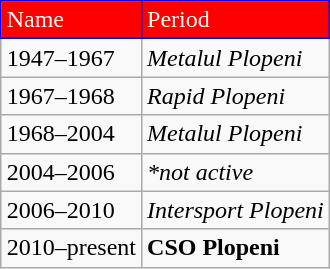<table class="wikitable" style="text-align: left" align="right">
<tr>
<td style="background:#FF0000;color:#FFFFFF;border:1px solid #0000FF">Name</td>
<td style="background:#FF0000;color:#FFFFFF;border:1px solid #0000FF">Period</td>
</tr>
<tr>
<td>1947–1967</td>
<td align=left><em>Metalul Plopeni</em></td>
</tr>
<tr>
<td>1967–1968</td>
<td align=left><em>Rapid Plopeni</em></td>
</tr>
<tr>
<td>1968–2004</td>
<td align=left><em>Metalul Plopeni</em></td>
</tr>
<tr>
<td>2004–2006</td>
<td align=left><em>*not active</em></td>
</tr>
<tr>
<td>2006–2010</td>
<td align=left><em>Intersport Plopeni</em></td>
</tr>
<tr>
<td>2010–present</td>
<td align=left><strong>CSO Plopeni</strong></td>
</tr>
</table>
